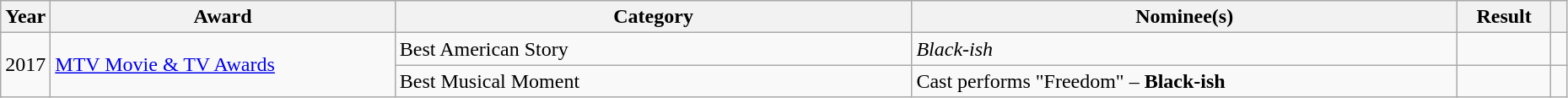<table class="wikitable sortable" style="width:98%">
<tr>
<th scope="col" style="width:3%;">Year</th>
<th scope="col" style="width:22%;">Award</th>
<th scope="col" style="width:33%;">Category</th>
<th>Nominee(s)</th>
<th scope="col" style="width:6%;">Result</th>
<th scope="col" class="unsortable" style="width:1%;"></th>
</tr>
<tr>
<td rowspan="2">2017</td>
<td rowspan="2"><a href='#'>MTV Movie & TV Awards</a></td>
<td>Best American Story</td>
<td><em>Black-ish</em></td>
<td></td>
<td></td>
</tr>
<tr>
<td>Best Musical Moment</td>
<td>Cast performs "Freedom" – <strong>Black-ish</strong></td>
<td></td>
<td></td>
</tr>
</table>
